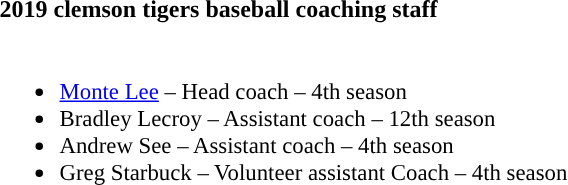<table class="toccolours" style="text-align: left;">
<tr>
<th colspan="9">2019 clemson tigers baseball coaching staff</th>
</tr>
<tr>
<td style="font-size: 95%;" valign="top"><br><ul><li><a href='#'>Monte Lee</a> – Head coach – 4th season</li><li>Bradley Lecroy – Assistant coach – 12th season</li><li>Andrew See – Assistant coach – 4th season</li><li>Greg Starbuck – Volunteer assistant Coach – 4th season</li></ul></td>
</tr>
</table>
